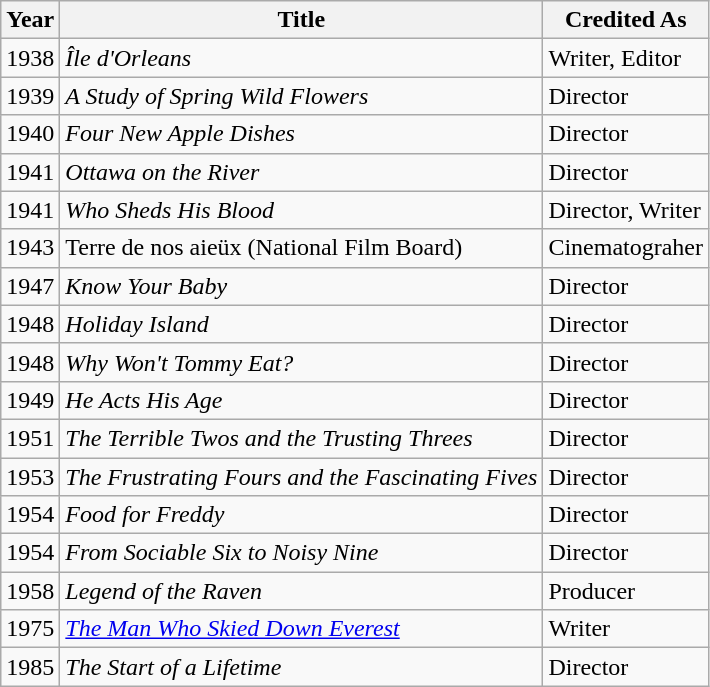<table class="wikitable">
<tr>
<th>Year</th>
<th>Title</th>
<th>Credited As</th>
</tr>
<tr>
<td>1938</td>
<td><em>Île d'Orleans</em></td>
<td>Writer, Editor</td>
</tr>
<tr>
<td>1939</td>
<td><em>A Study of Spring Wild Flowers</em></td>
<td>Director</td>
</tr>
<tr>
<td>1940</td>
<td><em>Four New Apple Dishes</em></td>
<td>Director</td>
</tr>
<tr>
<td>1941</td>
<td><em>Ottawa on the River</em></td>
<td>Director</td>
</tr>
<tr>
<td>1941</td>
<td><em>Who Sheds His Blood</em></td>
<td>Director, Writer</td>
</tr>
<tr>
<td>1943</td>
<td>Terre de nos aieüx (National Film Board)</td>
<td>Cinematograher</td>
</tr>
<tr>
<td>1947</td>
<td><em>Know Your Baby</em></td>
<td>Director</td>
</tr>
<tr>
<td>1948</td>
<td><em>Holiday Island</em></td>
<td>Director</td>
</tr>
<tr>
<td>1948</td>
<td><em>Why Won't Tommy Eat?</em></td>
<td>Director</td>
</tr>
<tr>
<td>1949</td>
<td><em>He Acts His Age</em></td>
<td>Director</td>
</tr>
<tr>
<td>1951</td>
<td><em>The Terrible Twos and the Trusting Threes</em></td>
<td>Director</td>
</tr>
<tr>
<td>1953</td>
<td><em>The Frustrating Fours and the Fascinating Fives</em></td>
<td>Director</td>
</tr>
<tr>
<td>1954</td>
<td><em>Food for Freddy</em></td>
<td>Director</td>
</tr>
<tr>
<td>1954</td>
<td><em>From Sociable Six to Noisy Nine</em></td>
<td>Director</td>
</tr>
<tr>
<td>1958</td>
<td><em>Legend of the Raven</em></td>
<td>Producer</td>
</tr>
<tr>
<td>1975</td>
<td><em><a href='#'>The Man Who Skied Down Everest</a></em></td>
<td>Writer</td>
</tr>
<tr>
<td>1985</td>
<td><em>The Start of a Lifetime</em></td>
<td>Director</td>
</tr>
</table>
